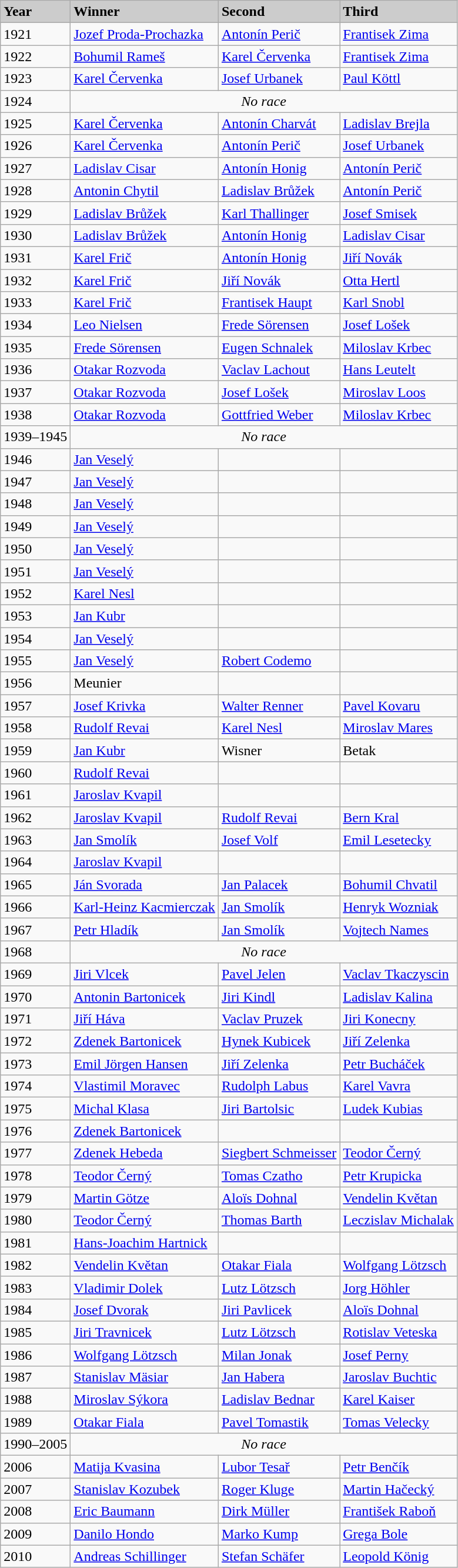<table class="wikitable sortable" style="font-size|95%">
<tr style="background|#ccccff;">
<td bgcolor="#CCCCCC"><strong>Year</strong></td>
<td bgcolor="#CCCCCC"><strong>Winner</strong></td>
<td bgcolor="#CCCCCC"><strong>Second</strong></td>
<td bgcolor="#CCCCCC"><strong>Third</strong></td>
</tr>
<tr>
<td>1921</td>
<td> <a href='#'>Jozef Proda-Prochazka</a></td>
<td> <a href='#'>Antonín Perič</a></td>
<td> <a href='#'>Frantisek Zima</a></td>
</tr>
<tr>
<td>1922</td>
<td> <a href='#'>Bohumil Rameš</a></td>
<td> <a href='#'>Karel Červenka</a></td>
<td> <a href='#'>Frantisek Zima</a></td>
</tr>
<tr>
<td>1923</td>
<td> <a href='#'>Karel Červenka</a></td>
<td> <a href='#'>Josef Urbanek</a></td>
<td> <a href='#'>Paul Köttl</a></td>
</tr>
<tr>
<td>1924</td>
<td colspan=3 align=center><em>No race</em></td>
</tr>
<tr>
<td>1925</td>
<td> <a href='#'>Karel Červenka</a></td>
<td> <a href='#'>Antonín Charvát</a></td>
<td> <a href='#'>Ladislav Brejla</a></td>
</tr>
<tr>
<td>1926</td>
<td> <a href='#'>Karel Červenka</a></td>
<td> <a href='#'>Antonín Perič</a></td>
<td> <a href='#'>Josef Urbanek</a></td>
</tr>
<tr>
<td>1927</td>
<td> <a href='#'>Ladislav Cisar</a></td>
<td> <a href='#'>Antonín Honig</a></td>
<td> <a href='#'>Antonín Perič</a></td>
</tr>
<tr>
<td>1928</td>
<td> <a href='#'>Antonin Chytil</a></td>
<td> <a href='#'>Ladislav Brůžek</a></td>
<td> <a href='#'>Antonín Perič</a></td>
</tr>
<tr>
<td>1929</td>
<td> <a href='#'>Ladislav Brůžek</a></td>
<td> <a href='#'>Karl Thallinger</a></td>
<td> <a href='#'>Josef Smisek</a></td>
</tr>
<tr>
<td>1930</td>
<td> <a href='#'>Ladislav Brůžek</a></td>
<td> <a href='#'>Antonín Honig</a></td>
<td> <a href='#'>Ladislav Cisar</a></td>
</tr>
<tr>
<td>1931</td>
<td> <a href='#'>Karel Frič</a></td>
<td> <a href='#'>Antonín Honig</a></td>
<td> <a href='#'>Jiří Novák</a></td>
</tr>
<tr>
<td>1932</td>
<td> <a href='#'>Karel Frič</a></td>
<td> <a href='#'>Jiří Novák</a></td>
<td> <a href='#'>Otta Hertl</a></td>
</tr>
<tr>
<td>1933</td>
<td> <a href='#'>Karel Frič</a></td>
<td> <a href='#'>Frantisek Haupt</a></td>
<td> <a href='#'>Karl Snobl</a></td>
</tr>
<tr>
<td>1934</td>
<td> <a href='#'>Leo Nielsen</a></td>
<td> <a href='#'>Frede Sörensen</a></td>
<td> <a href='#'>Josef Lošek</a></td>
</tr>
<tr>
<td>1935</td>
<td> <a href='#'>Frede Sörensen</a></td>
<td> <a href='#'>Eugen Schnalek</a></td>
<td> <a href='#'>Miloslav Krbec</a></td>
</tr>
<tr>
<td>1936</td>
<td> <a href='#'>Otakar Rozvoda</a></td>
<td> <a href='#'>Vaclav Lachout</a></td>
<td> <a href='#'>Hans Leutelt</a></td>
</tr>
<tr>
<td>1937</td>
<td> <a href='#'>Otakar Rozvoda</a></td>
<td> <a href='#'>Josef Lošek</a></td>
<td> <a href='#'>Miroslav Loos</a></td>
</tr>
<tr>
<td>1938</td>
<td> <a href='#'>Otakar Rozvoda</a></td>
<td> <a href='#'>Gottfried Weber</a></td>
<td> <a href='#'>Miloslav Krbec</a></td>
</tr>
<tr>
<td>1939–1945</td>
<td colspan=3 align=center><em>No race</em></td>
</tr>
<tr>
<td>1946</td>
<td> <a href='#'>Jan Veselý</a></td>
<td></td>
<td></td>
</tr>
<tr>
<td>1947</td>
<td> <a href='#'>Jan Veselý</a></td>
<td></td>
<td></td>
</tr>
<tr>
<td>1948</td>
<td> <a href='#'>Jan Veselý</a></td>
<td></td>
<td></td>
</tr>
<tr>
<td>1949</td>
<td> <a href='#'>Jan Veselý</a></td>
<td></td>
<td></td>
</tr>
<tr>
<td>1950</td>
<td> <a href='#'>Jan Veselý</a></td>
<td></td>
<td></td>
</tr>
<tr>
<td>1951</td>
<td> <a href='#'>Jan Veselý</a></td>
<td></td>
<td></td>
</tr>
<tr>
<td>1952</td>
<td> <a href='#'>Karel Nesl</a></td>
<td></td>
<td></td>
</tr>
<tr>
<td>1953</td>
<td> <a href='#'>Jan Kubr</a></td>
<td></td>
<td></td>
</tr>
<tr>
<td>1954</td>
<td> <a href='#'>Jan Veselý</a></td>
<td></td>
<td></td>
</tr>
<tr>
<td>1955</td>
<td> <a href='#'>Jan Veselý</a></td>
<td> <a href='#'>Robert Codemo</a></td>
<td></td>
</tr>
<tr>
<td>1956</td>
<td> Meunier</td>
<td></td>
<td></td>
</tr>
<tr>
<td>1957</td>
<td> <a href='#'>Josef Krivka</a></td>
<td> <a href='#'>Walter Renner</a></td>
<td> <a href='#'>Pavel Kovaru</a></td>
</tr>
<tr>
<td>1958</td>
<td> <a href='#'>Rudolf Revai</a></td>
<td> <a href='#'>Karel Nesl</a></td>
<td> <a href='#'>Miroslav Mares</a></td>
</tr>
<tr>
<td>1959</td>
<td> <a href='#'>Jan Kubr</a></td>
<td> Wisner</td>
<td> Betak</td>
</tr>
<tr>
<td>1960</td>
<td> <a href='#'>Rudolf Revai</a></td>
<td></td>
<td></td>
</tr>
<tr>
<td>1961</td>
<td> <a href='#'>Jaroslav Kvapil</a></td>
<td></td>
<td></td>
</tr>
<tr>
<td>1962</td>
<td> <a href='#'>Jaroslav Kvapil</a></td>
<td> <a href='#'>Rudolf Revai</a></td>
<td> <a href='#'>Bern Kral</a></td>
</tr>
<tr>
<td>1963</td>
<td> <a href='#'>Jan Smolík</a></td>
<td> <a href='#'>Josef Volf</a></td>
<td> <a href='#'>Emil Lesetecky</a></td>
</tr>
<tr>
<td>1964</td>
<td> <a href='#'>Jaroslav Kvapil</a></td>
<td></td>
<td></td>
</tr>
<tr>
<td>1965</td>
<td> <a href='#'>Ján Svorada</a></td>
<td> <a href='#'>Jan Palacek</a></td>
<td> <a href='#'>Bohumil Chvatil</a></td>
</tr>
<tr>
<td>1966</td>
<td> <a href='#'>Karl-Heinz Kacmierczak</a></td>
<td> <a href='#'>Jan Smolík</a></td>
<td> <a href='#'>Henryk Wozniak</a></td>
</tr>
<tr>
<td>1967</td>
<td> <a href='#'>Petr Hladík</a></td>
<td> <a href='#'>Jan Smolík</a></td>
<td> <a href='#'>Vojtech Names</a></td>
</tr>
<tr>
<td>1968</td>
<td colspan=3 align=center><em>No race</em></td>
</tr>
<tr>
<td>1969</td>
<td> <a href='#'>Jiri Vlcek</a></td>
<td> <a href='#'>Pavel Jelen</a></td>
<td> <a href='#'>Vaclav Tkaczyscin</a></td>
</tr>
<tr>
<td>1970</td>
<td> <a href='#'>Antonin Bartonicek</a></td>
<td> <a href='#'>Jiri Kindl</a></td>
<td> <a href='#'>Ladislav Kalina</a></td>
</tr>
<tr>
<td>1971</td>
<td> <a href='#'>Jiří Háva</a></td>
<td> <a href='#'>Vaclav Pruzek</a></td>
<td> <a href='#'>Jiri Konecny</a></td>
</tr>
<tr>
<td>1972</td>
<td> <a href='#'>Zdenek Bartonicek</a></td>
<td> <a href='#'>Hynek Kubicek</a></td>
<td> <a href='#'>Jiří Zelenka</a></td>
</tr>
<tr>
<td>1973</td>
<td> <a href='#'>Emil Jörgen Hansen</a></td>
<td> <a href='#'>Jiří Zelenka</a></td>
<td> <a href='#'>Petr Bucháček</a></td>
</tr>
<tr>
<td>1974</td>
<td> <a href='#'>Vlastimil Moravec</a></td>
<td> <a href='#'>Rudolph Labus</a></td>
<td> <a href='#'>Karel Vavra</a></td>
</tr>
<tr>
<td>1975</td>
<td> <a href='#'>Michal Klasa</a></td>
<td> <a href='#'>Jiri Bartolsic</a></td>
<td> <a href='#'>Ludek Kubias</a></td>
</tr>
<tr>
<td>1976</td>
<td> <a href='#'>Zdenek Bartonicek</a></td>
<td></td>
<td></td>
</tr>
<tr>
<td>1977</td>
<td> <a href='#'>Zdenek Hebeda</a></td>
<td> <a href='#'>Siegbert Schmeisser</a></td>
<td> <a href='#'>Teodor Černý</a></td>
</tr>
<tr>
<td>1978</td>
<td> <a href='#'>Teodor Černý</a></td>
<td> <a href='#'>Tomas Czatho</a></td>
<td> <a href='#'>Petr Krupicka</a></td>
</tr>
<tr>
<td>1979</td>
<td> <a href='#'>Martin Götze</a></td>
<td> <a href='#'>Aloïs Dohnal</a></td>
<td> <a href='#'>Vendelin Květan</a></td>
</tr>
<tr>
<td>1980</td>
<td> <a href='#'>Teodor Černý</a></td>
<td> <a href='#'>Thomas Barth</a></td>
<td> <a href='#'>Leczislav Michalak</a></td>
</tr>
<tr>
<td>1981</td>
<td> <a href='#'>Hans-Joachim Hartnick</a></td>
<td></td>
<td></td>
</tr>
<tr>
<td>1982</td>
<td> <a href='#'>Vendelin Květan</a></td>
<td> <a href='#'>Otakar Fiala</a></td>
<td> <a href='#'>Wolfgang Lötzsch</a></td>
</tr>
<tr>
<td>1983</td>
<td> <a href='#'>Vladimir Dolek</a></td>
<td> <a href='#'>Lutz Lötzsch</a></td>
<td> <a href='#'>Jorg Höhler</a></td>
</tr>
<tr>
<td>1984</td>
<td> <a href='#'>Josef Dvorak</a></td>
<td> <a href='#'>Jiri Pavlicek</a></td>
<td> <a href='#'>Aloïs Dohnal</a></td>
</tr>
<tr>
<td>1985</td>
<td> <a href='#'>Jiri Travnicek</a></td>
<td> <a href='#'>Lutz Lötzsch</a></td>
<td> <a href='#'>Rotislav Veteska</a></td>
</tr>
<tr>
<td>1986</td>
<td> <a href='#'>Wolfgang Lötzsch</a></td>
<td> <a href='#'>Milan Jonak</a></td>
<td> <a href='#'>Josef Perny</a></td>
</tr>
<tr>
<td>1987</td>
<td> <a href='#'>Stanislav Mäsiar</a></td>
<td> <a href='#'>Jan Habera</a></td>
<td> <a href='#'>Jaroslav Buchtic</a></td>
</tr>
<tr>
<td>1988</td>
<td> <a href='#'>Miroslav Sýkora</a></td>
<td> <a href='#'>Ladislav Bednar</a></td>
<td> <a href='#'>Karel Kaiser</a></td>
</tr>
<tr>
<td>1989</td>
<td> <a href='#'>Otakar Fiala</a></td>
<td> <a href='#'>Pavel Tomastik</a></td>
<td> <a href='#'>Tomas Velecky</a></td>
</tr>
<tr>
<td>1990–2005</td>
<td colspan=3 align=center><em>No race</em></td>
</tr>
<tr>
<td>2006</td>
<td> <a href='#'>Matija Kvasina</a></td>
<td> <a href='#'>Lubor Tesař</a></td>
<td> <a href='#'>Petr Benčík</a></td>
</tr>
<tr>
<td>2007</td>
<td> <a href='#'>Stanislav Kozubek</a></td>
<td> <a href='#'>Roger Kluge</a></td>
<td> <a href='#'>Martin Hačecký</a></td>
</tr>
<tr>
<td>2008</td>
<td> <a href='#'>Eric Baumann</a></td>
<td> <a href='#'>Dirk Müller</a></td>
<td> <a href='#'>František Raboň</a></td>
</tr>
<tr>
<td>2009</td>
<td> <a href='#'>Danilo Hondo</a></td>
<td> <a href='#'>Marko Kump</a></td>
<td> <a href='#'>Grega Bole</a></td>
</tr>
<tr>
<td>2010</td>
<td> <a href='#'>Andreas Schillinger</a></td>
<td> <a href='#'>Stefan Schäfer</a></td>
<td> <a href='#'>Leopold König</a></td>
</tr>
</table>
